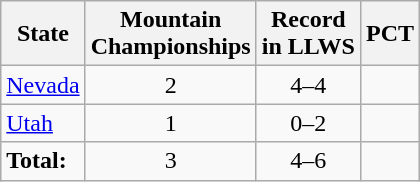<table class="wikitable">
<tr>
<th>State</th>
<th>Mountain<br>Championships</th>
<th>Record<br>in LLWS</th>
<th>PCT</th>
</tr>
<tr>
<td> <a href='#'>Nevada</a></td>
<td align=center>2</td>
<td align=center>4–4</td>
<td></td>
</tr>
<tr>
<td> <a href='#'>Utah</a></td>
<td align=center>1</td>
<td align=center>0–2</td>
<td></td>
</tr>
<tr>
<td><strong>Total:</strong></td>
<td align=center>3</td>
<td align=center>4–6</td>
<td></td>
</tr>
</table>
